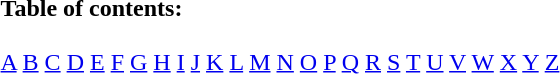<table border="0" id="toc" style="margin: 0 auto;" align="center">
<tr>
<td><strong>Table of contents:</strong><br><br><a href='#'>A</a> <a href='#'>B</a> <a href='#'>C</a> <a href='#'>D</a> <a href='#'>E</a> <a href='#'>F</a> <a href='#'>G</a> <a href='#'>H</a> <a href='#'>I</a> <a href='#'>J</a> <a href='#'>K</a> <a href='#'>L</a> <a href='#'>M</a> <a href='#'>N</a> <a href='#'>O</a> <a href='#'>P</a> <a href='#'>Q</a> <a href='#'>R</a> <a href='#'>S</a> <a href='#'>T</a> <a href='#'>U</a> <a href='#'>V</a> <a href='#'>W</a> <a href='#'>X</a> <a href='#'>Y</a> <a href='#'>Z</a><br></td>
</tr>
</table>
